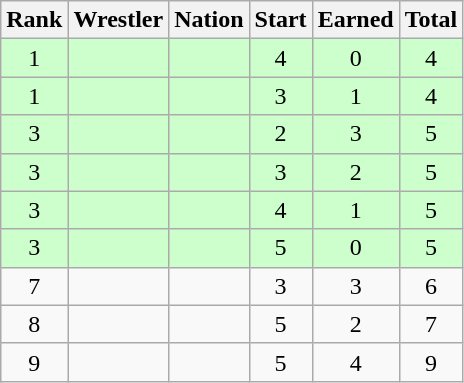<table class="wikitable sortable" style="text-align:center;">
<tr>
<th>Rank</th>
<th>Wrestler</th>
<th>Nation</th>
<th>Start</th>
<th>Earned</th>
<th>Total</th>
</tr>
<tr style="background:#cfc;">
<td>1</td>
<td align=left></td>
<td align=left></td>
<td>4</td>
<td>0</td>
<td>4</td>
</tr>
<tr style="background:#cfc;">
<td>1</td>
<td align=left></td>
<td align=left></td>
<td>3</td>
<td>1</td>
<td>4</td>
</tr>
<tr style="background:#cfc;">
<td>3</td>
<td align=left></td>
<td align=left></td>
<td>2</td>
<td>3</td>
<td>5</td>
</tr>
<tr style="background:#cfc;">
<td>3</td>
<td align=left></td>
<td align=left></td>
<td>3</td>
<td>2</td>
<td>5</td>
</tr>
<tr style="background:#cfc;">
<td>3</td>
<td align=left></td>
<td align=left></td>
<td>4</td>
<td>1</td>
<td>5</td>
</tr>
<tr style="background:#cfc;">
<td>3</td>
<td align=left></td>
<td align=left></td>
<td>5</td>
<td>0</td>
<td>5</td>
</tr>
<tr>
<td>7</td>
<td align=left></td>
<td align=left></td>
<td>3</td>
<td>3</td>
<td>6</td>
</tr>
<tr>
<td>8</td>
<td align=left></td>
<td align=left></td>
<td>5</td>
<td>2</td>
<td>7</td>
</tr>
<tr>
<td>9</td>
<td align=left></td>
<td align=left></td>
<td>5</td>
<td>4</td>
<td>9</td>
</tr>
</table>
